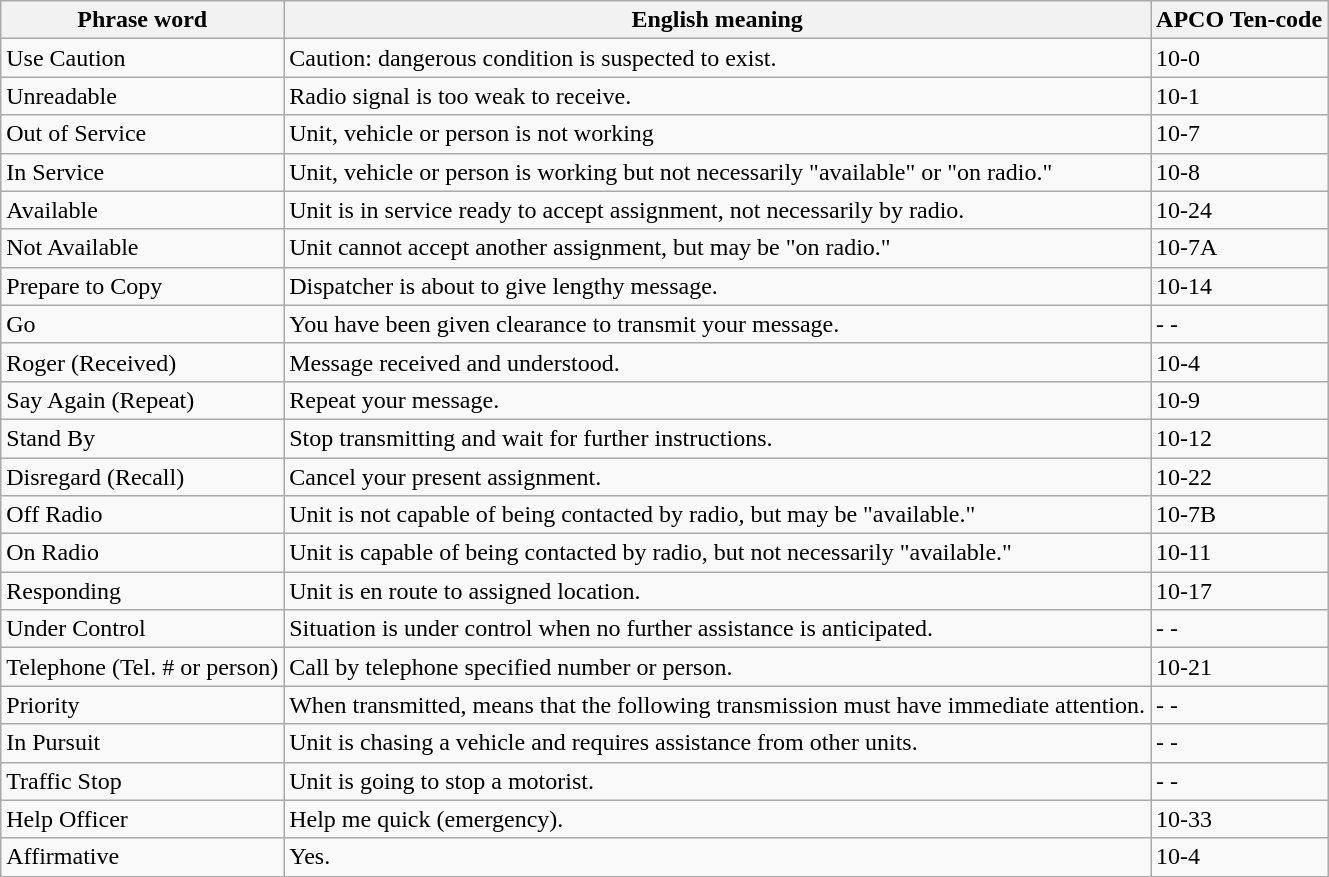<table class="wikitable">
<tr>
<th>Phrase word</th>
<th>English meaning</th>
<th>APCO Ten-code</th>
</tr>
<tr>
<td>Use Caution</td>
<td>Caution: dangerous condition is suspected to exist.</td>
<td>10-0</td>
</tr>
<tr>
<td>Unreadable</td>
<td>Radio signal is too weak to receive.</td>
<td>10-1</td>
</tr>
<tr>
<td>Out of Service</td>
<td>Unit, vehicle or person is not working</td>
<td>10-7</td>
</tr>
<tr>
<td>In Service</td>
<td>Unit, vehicle or person is working but not necessarily "available" or "on radio."</td>
<td>10-8</td>
</tr>
<tr>
<td>Available</td>
<td>Unit is in service ready to accept assignment, not necessarily by radio.</td>
<td>10-24</td>
</tr>
<tr>
<td>Not Available</td>
<td>Unit cannot accept another assignment, but may be "on radio."</td>
<td>10-7A</td>
</tr>
<tr>
<td>Prepare to Copy</td>
<td>Dispatcher is about to give lengthy message.</td>
<td>10-14</td>
</tr>
<tr>
<td>Go</td>
<td>You have been given clearance to transmit your message.</td>
<td>- -</td>
</tr>
<tr>
<td>Roger (Received)</td>
<td>Message received and understood.</td>
<td>10-4</td>
</tr>
<tr>
<td>Say Again (Repeat)</td>
<td>Repeat your message.</td>
<td>10-9</td>
</tr>
<tr>
<td>Stand By</td>
<td>Stop transmitting and wait for further instructions.</td>
<td>10-12</td>
</tr>
<tr>
<td>Disregard (Recall)</td>
<td>Cancel your present assignment.</td>
<td>10-22</td>
</tr>
<tr>
<td>Off Radio</td>
<td>Unit is not capable of being contacted by radio, but may be "available."</td>
<td>10-7B</td>
</tr>
<tr>
<td>On Radio</td>
<td>Unit is capable of being contacted by radio, but not necessarily "available."</td>
<td>10-11</td>
</tr>
<tr>
<td>Responding</td>
<td>Unit is en route to assigned location.</td>
<td>10-17</td>
</tr>
<tr>
<td>Under Control</td>
<td>Situation is under control when no further assistance is anticipated.</td>
<td>- -</td>
</tr>
<tr>
<td>Telephone (Tel. # or person)</td>
<td>Call by telephone specified number or person.</td>
<td>10-21</td>
</tr>
<tr>
<td>Priority</td>
<td>When transmitted, means that the following transmission must have immediate attention.</td>
<td>- -</td>
</tr>
<tr>
<td>In Pursuit</td>
<td>Unit is chasing a vehicle and requires assistance from other units.</td>
<td>- -</td>
</tr>
<tr>
<td>Traffic Stop</td>
<td>Unit is going to stop a motorist.</td>
<td>- -</td>
</tr>
<tr>
<td>Help Officer</td>
<td>Help me quick (emergency).</td>
<td>10-33</td>
</tr>
<tr>
<td>Affirmative</td>
<td>Yes.</td>
<td>10-4</td>
</tr>
</table>
